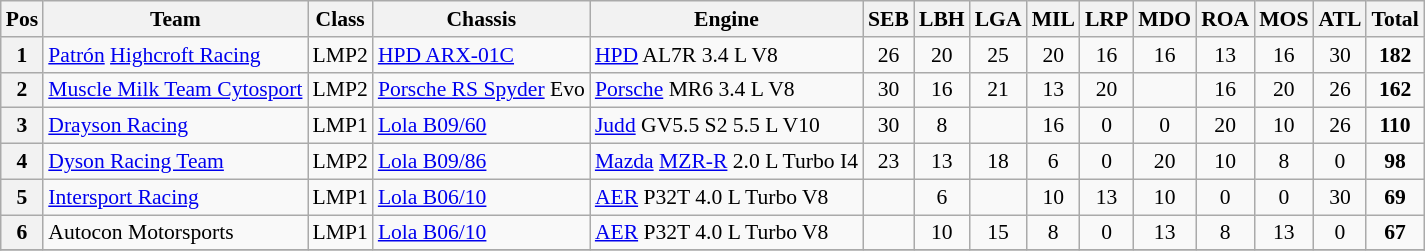<table class="wikitable" style="font-size: 90%;">
<tr>
<th>Pos</th>
<th>Team</th>
<th>Class</th>
<th>Chassis</th>
<th>Engine</th>
<th>SEB</th>
<th>LBH</th>
<th>LGA</th>
<th>MIL</th>
<th>LRP</th>
<th>MDO</th>
<th>ROA</th>
<th>MOS</th>
<th>ATL</th>
<th>Total</th>
</tr>
<tr>
<th>1</th>
<td> <a href='#'>Patrón</a> <a href='#'>Highcroft Racing</a></td>
<td>LMP2</td>
<td><a href='#'>HPD ARX-01C</a></td>
<td><a href='#'>HPD</a> AL7R 3.4 L V8</td>
<td align="center">26</td>
<td align="center">20</td>
<td align="center">25</td>
<td align="center">20</td>
<td align="center">16</td>
<td align="center">16</td>
<td align="center">13</td>
<td align="center">16</td>
<td align="center">30</td>
<td align="center"><strong>182</strong></td>
</tr>
<tr>
<th>2</th>
<td> <a href='#'>Muscle Milk Team Cytosport</a></td>
<td>LMP2</td>
<td><a href='#'>Porsche RS Spyder</a> Evo</td>
<td><a href='#'>Porsche</a> MR6 3.4 L V8</td>
<td align="center">30</td>
<td align="center">16</td>
<td align="center">21</td>
<td align="center">13</td>
<td align="center">20</td>
<td></td>
<td align="center">16</td>
<td align="center">20</td>
<td align="center">26</td>
<td align="center"><strong>162</strong></td>
</tr>
<tr>
<th>3</th>
<td> <a href='#'>Drayson Racing</a></td>
<td>LMP1</td>
<td><a href='#'>Lola B09/60</a></td>
<td><a href='#'>Judd</a> GV5.5 S2 5.5 L V10</td>
<td align="center">30</td>
<td align="center">8</td>
<td></td>
<td align="center">16</td>
<td align="center">0</td>
<td align="center">0</td>
<td align="center">20</td>
<td align="center">10</td>
<td align="center">26</td>
<td align="center"><strong>110</strong></td>
</tr>
<tr>
<th>4</th>
<td> <a href='#'>Dyson Racing Team</a></td>
<td>LMP2</td>
<td><a href='#'>Lola B09/86</a></td>
<td><a href='#'>Mazda</a> <a href='#'>MZR-R</a> 2.0 L Turbo I4</td>
<td align="center">23</td>
<td align="center">13</td>
<td align="center">18</td>
<td align="center">6</td>
<td align="center">0</td>
<td align="center">20</td>
<td align="center">10</td>
<td align="center">8</td>
<td align="center">0</td>
<td align="center"><strong>98</strong></td>
</tr>
<tr>
<th>5</th>
<td> <a href='#'>Intersport Racing</a></td>
<td>LMP1</td>
<td><a href='#'>Lola B06/10</a></td>
<td><a href='#'>AER</a> P32T 4.0 L Turbo V8</td>
<td></td>
<td align="center">6</td>
<td></td>
<td align="center">10</td>
<td align="center">13</td>
<td align="center">10</td>
<td align="center">0</td>
<td align="center">0</td>
<td align="center">30</td>
<td align="center"><strong>69</strong></td>
</tr>
<tr>
<th>6</th>
<td> Autocon Motorsports</td>
<td>LMP1</td>
<td><a href='#'>Lola B06/10</a></td>
<td><a href='#'>AER</a> P32T 4.0 L Turbo V8</td>
<td></td>
<td align="center">10</td>
<td align="center">15</td>
<td align="center">8</td>
<td align="center">0</td>
<td align="center">13</td>
<td align="center">8</td>
<td align="center">13</td>
<td align="center">0</td>
<td align="center"><strong>67</strong></td>
</tr>
<tr>
</tr>
</table>
